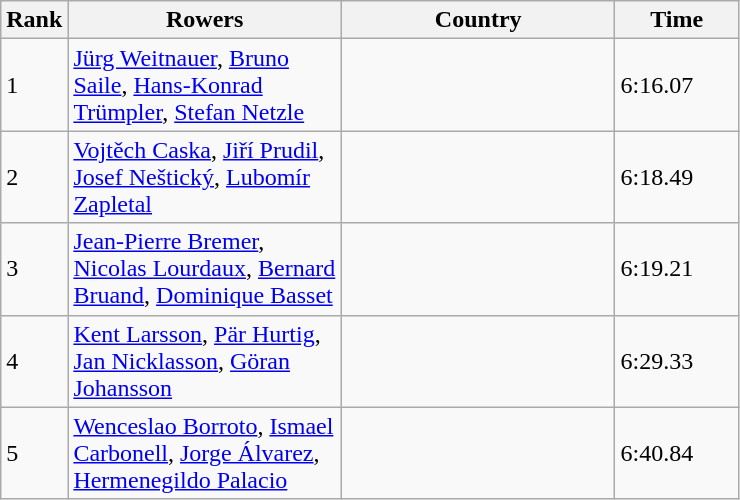<table class="wikitable">
<tr>
<th width=25>Rank</th>
<th width=175>Rowers</th>
<th width=175>Country</th>
<th width=75>Time</th>
</tr>
<tr>
<td>1</td>
<td><a href='#'>Jürg Weitnauer</a>, <a href='#'>Bruno Saile</a>, <a href='#'>Hans-Konrad Trümpler</a>, <a href='#'>Stefan Netzle</a></td>
<td></td>
<td>6:16.07</td>
</tr>
<tr>
<td>2</td>
<td><a href='#'>Vojtěch Caska</a>, <a href='#'>Jiří Prudil</a>, <a href='#'>Josef Neštický</a>, <a href='#'>Lubomír Zapletal</a></td>
<td></td>
<td>6:18.49</td>
</tr>
<tr>
<td>3</td>
<td><a href='#'>Jean-Pierre Bremer</a>, <a href='#'>Nicolas Lourdaux</a>, <a href='#'>Bernard Bruand</a>, <a href='#'>Dominique Basset</a></td>
<td></td>
<td>6:19.21</td>
</tr>
<tr>
<td>4</td>
<td><a href='#'>Kent Larsson</a>, <a href='#'>Pär Hurtig</a>, <a href='#'>Jan Nicklasson</a>, <a href='#'>Göran Johansson</a></td>
<td></td>
<td>6:29.33</td>
</tr>
<tr>
<td>5</td>
<td><a href='#'>Wenceslao Borroto</a>, <a href='#'>Ismael Carbonell</a>, <a href='#'>Jorge Álvarez</a>, <a href='#'>Hermenegildo Palacio</a></td>
<td></td>
<td>6:40.84</td>
</tr>
</table>
